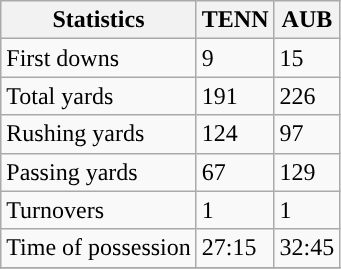<table class="wikitable">
<tr>
<th>Statistics</th>
<th>TENN</th>
<th>AUB</th>
</tr>
<tr>
<td>First downs</td>
<td>9</td>
<td>15</td>
</tr>
<tr>
<td>Total yards</td>
<td>191</td>
<td>226</td>
</tr>
<tr>
<td>Rushing yards</td>
<td>124</td>
<td>97</td>
</tr>
<tr>
<td>Passing yards</td>
<td>67</td>
<td>129</td>
</tr>
<tr>
<td>Turnovers</td>
<td>1</td>
<td>1</td>
</tr>
<tr>
<td>Time of possession</td>
<td>27:15</td>
<td>32:45</td>
</tr>
<tr>
</tr>
</table>
